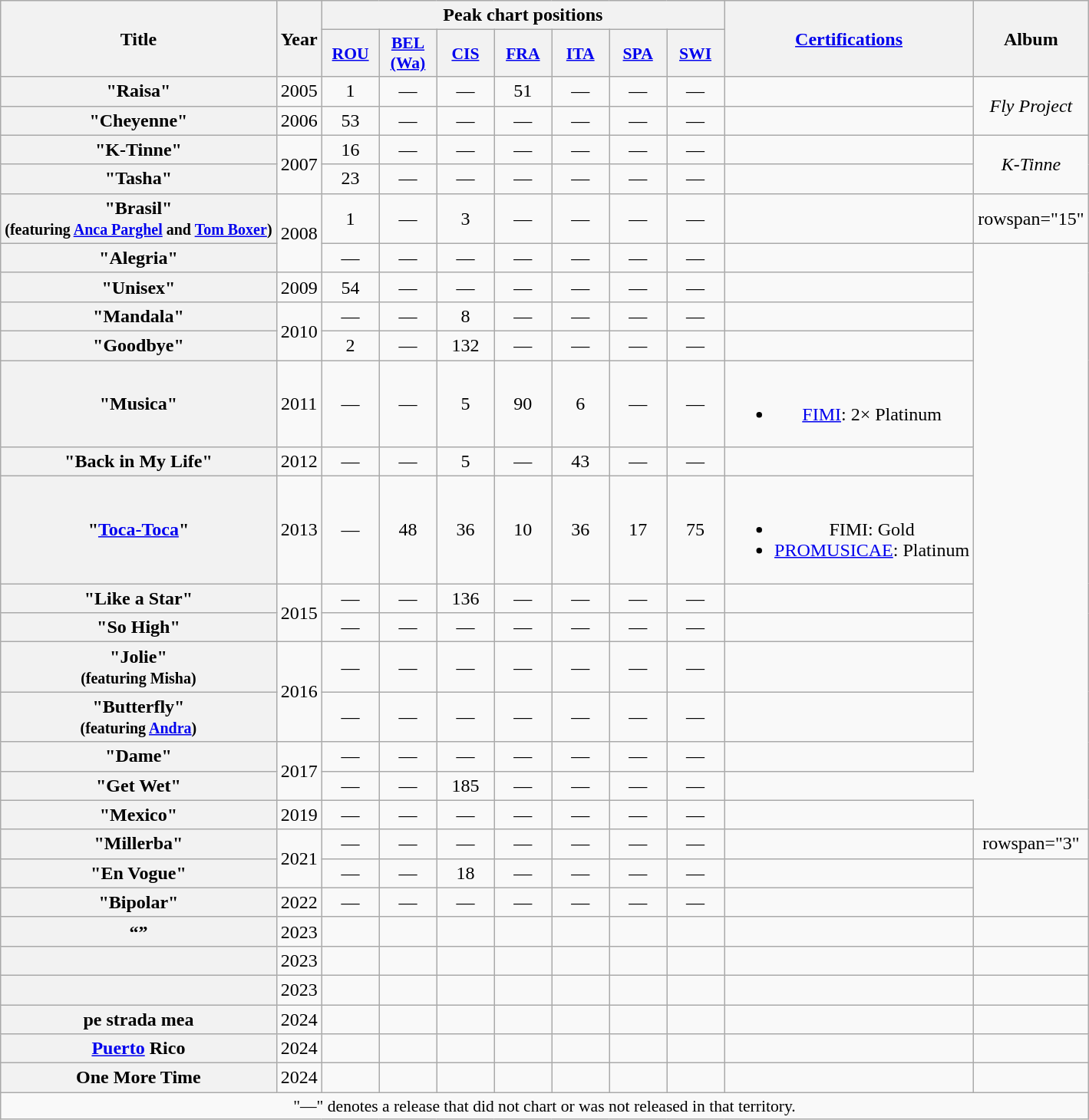<table class="wikitable plainrowheaders" style="text-align:center;">
<tr>
<th scope="col" rowspan="2">Title</th>
<th scope="col" rowspan="2">Year</th>
<th scope="col" colspan="7">Peak chart positions</th>
<th scope="col" rowspan="2"><a href='#'>Certifications</a></th>
<th scope="col" rowspan="2">Album</th>
</tr>
<tr>
<th scope="col" style="width:3em;font-size:90%;"><a href='#'>ROU</a><br></th>
<th scope="col" style="width:3em;font-size:90%;"><a href='#'>BEL<br>(Wa)</a><br></th>
<th scope="col" style="width:3em;font-size:90%;"><a href='#'>CIS</a><br></th>
<th scope="col" style="width:3em;font-size:90%;"><a href='#'>FRA</a><br></th>
<th scope="col" style="width:3em;font-size:90%;"><a href='#'>ITA</a><br></th>
<th scope="col" style="width:3em;font-size:90%;"><a href='#'>SPA</a><br></th>
<th scope="col" style="width:3em;font-size:90%;"><a href='#'>SWI</a><br></th>
</tr>
<tr>
<th scope="row">"Raisa"</th>
<td>2005</td>
<td>1</td>
<td>—</td>
<td>—</td>
<td>51</td>
<td>—</td>
<td>—</td>
<td>—</td>
<td></td>
<td rowspan="2"><em>Fly Project</em></td>
</tr>
<tr>
<th scope="row">"Cheyenne"</th>
<td>2006</td>
<td>53</td>
<td>—</td>
<td>—</td>
<td>—</td>
<td>—</td>
<td>—</td>
<td>—</td>
<td></td>
</tr>
<tr>
<th scope="row">"K-Tinne"</th>
<td rowspan="2">2007</td>
<td>16</td>
<td>—</td>
<td>—</td>
<td>—</td>
<td>—</td>
<td>—</td>
<td>—</td>
<td></td>
<td rowspan="2"><em>K-Tinne</em></td>
</tr>
<tr>
<th scope="row">"Tasha"</th>
<td>23</td>
<td>—</td>
<td>—</td>
<td>—</td>
<td>—</td>
<td>—</td>
<td>—</td>
<td></td>
</tr>
<tr>
<th scope="row">"Brasil" <br><small>(featuring <a href='#'>Anca Parghel</a> and <a href='#'>Tom Boxer</a>)</small></th>
<td rowspan="2">2008</td>
<td>1</td>
<td>—</td>
<td>3</td>
<td>—</td>
<td>—</td>
<td>—</td>
<td>—</td>
<td></td>
<td>rowspan="15" </td>
</tr>
<tr>
<th scope="row">"Alegria"</th>
<td>—</td>
<td>—</td>
<td>—</td>
<td>—</td>
<td>—</td>
<td>—</td>
<td>—</td>
<td></td>
</tr>
<tr>
<th scope="row">"Unisex"</th>
<td>2009</td>
<td>54</td>
<td>—</td>
<td>—</td>
<td>—</td>
<td>—</td>
<td>—</td>
<td>—</td>
<td></td>
</tr>
<tr>
<th scope="row">"Mandala"</th>
<td rowspan="2">2010</td>
<td>—</td>
<td>—</td>
<td>8</td>
<td>—</td>
<td>—</td>
<td>—</td>
<td>—</td>
<td></td>
</tr>
<tr>
<th scope="row">"Goodbye"</th>
<td>2</td>
<td>—</td>
<td>132</td>
<td>—</td>
<td>—</td>
<td>—</td>
<td>—</td>
<td></td>
</tr>
<tr>
<th scope="row">"Musica"</th>
<td>2011</td>
<td>—</td>
<td>—</td>
<td>5</td>
<td>90</td>
<td>6</td>
<td>—</td>
<td>—</td>
<td><br><ul><li><a href='#'>FIMI</a>: 2× Platinum</li></ul></td>
</tr>
<tr>
<th scope="row">"Back in My Life"</th>
<td>2012</td>
<td>—</td>
<td>—</td>
<td>5</td>
<td>—</td>
<td>43</td>
<td>—</td>
<td>—</td>
<td></td>
</tr>
<tr>
<th scope="row">"<a href='#'>Toca-Toca</a>"</th>
<td>2013</td>
<td>—</td>
<td>48</td>
<td>36</td>
<td>10</td>
<td>36</td>
<td>17</td>
<td>75</td>
<td><br><ul><li>FIMI: Gold</li><li><a href='#'>PROMUSICAE</a>: Platinum</li></ul></td>
</tr>
<tr>
<th scope="row">"Like a Star"</th>
<td rowspan="2">2015</td>
<td>—</td>
<td>—</td>
<td>136</td>
<td>—</td>
<td>—</td>
<td>—</td>
<td>—</td>
<td></td>
</tr>
<tr>
<th scope="row">"So High"</th>
<td>—</td>
<td>—</td>
<td>—</td>
<td>—</td>
<td>—</td>
<td>—</td>
<td>—</td>
<td></td>
</tr>
<tr>
<th scope="row">"Jolie"<br><small>(featuring Misha)</small></th>
<td rowspan="2">2016</td>
<td>—</td>
<td>—</td>
<td>—</td>
<td>—</td>
<td>—</td>
<td>—</td>
<td>—</td>
<td></td>
</tr>
<tr>
<th scope="row">"Butterfly"<br><small>(featuring <a href='#'>Andra</a>)</small></th>
<td>—</td>
<td>—</td>
<td>—</td>
<td>—</td>
<td>—</td>
<td>—</td>
<td>—</td>
<td></td>
</tr>
<tr>
<th scope="row">"Dame"</th>
<td rowspan="2">2017</td>
<td>—</td>
<td>—</td>
<td>—</td>
<td>—</td>
<td>—</td>
<td>—</td>
<td>—</td>
<td></td>
</tr>
<tr>
<th scope="row">"Get Wet"</th>
<td>—</td>
<td>—</td>
<td>185</td>
<td>—</td>
<td>—</td>
<td>—</td>
<td>—</td>
</tr>
<tr>
<th scope="row">"Mexico"</th>
<td>2019</td>
<td>—</td>
<td>—</td>
<td>—</td>
<td>—</td>
<td>—</td>
<td>—</td>
<td>—</td>
<td></td>
</tr>
<tr>
<th scope="row">"Millerba"</th>
<td rowspan="2">2021</td>
<td>—</td>
<td>—</td>
<td>—</td>
<td>—</td>
<td>—</td>
<td>—</td>
<td>—</td>
<td></td>
<td>rowspan="3" </td>
</tr>
<tr>
<th scope="row">"En Vogue"</th>
<td>—</td>
<td>—</td>
<td>18</td>
<td>—</td>
<td>—</td>
<td>—</td>
<td>—</td>
<td></td>
</tr>
<tr>
<th scope="row">"Bipolar"</th>
<td>2022</td>
<td>—</td>
<td>—</td>
<td>—</td>
<td>—</td>
<td>—</td>
<td>—</td>
<td>—</td>
<td></td>
</tr>
<tr>
<th><strong>“”</strong></th>
<td>2023</td>
<td></td>
<td></td>
<td></td>
<td></td>
<td></td>
<td></td>
<td></td>
<td></td>
<td></td>
</tr>
<tr>
<th></th>
<td>2023</td>
<td></td>
<td></td>
<td></td>
<td></td>
<td></td>
<td></td>
<td></td>
<td></td>
<td></td>
</tr>
<tr>
<th></th>
<td>2023</td>
<td></td>
<td></td>
<td></td>
<td></td>
<td></td>
<td></td>
<td></td>
<td></td>
<td></td>
</tr>
<tr>
<th> pe strada mea</th>
<td>2024</td>
<td></td>
<td></td>
<td></td>
<td></td>
<td></td>
<td></td>
<td></td>
<td></td>
<td></td>
</tr>
<tr>
<th><a href='#'>Puerto</a> Rico</th>
<td>2024</td>
<td></td>
<td></td>
<td></td>
<td></td>
<td></td>
<td></td>
<td></td>
<td></td>
<td></td>
</tr>
<tr>
<th>One More Time</th>
<td>2024</td>
<td></td>
<td></td>
<td></td>
<td></td>
<td></td>
<td></td>
<td></td>
<td></td>
<td></td>
</tr>
<tr>
<td colspan="15" style="font-size:90%">"—" denotes a release that did not chart or was not released in that territory.</td>
</tr>
</table>
